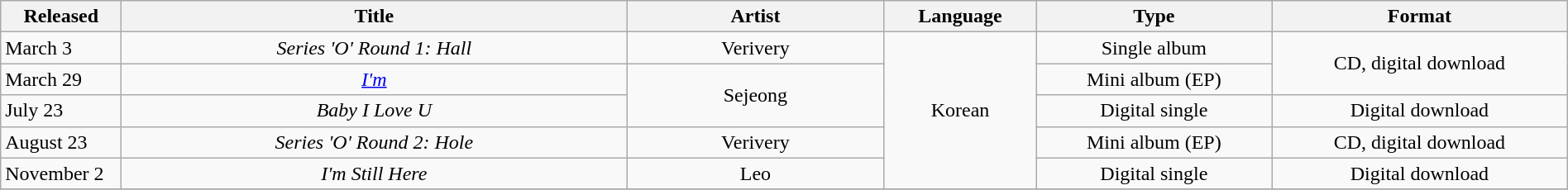<table class="wikitable"  style="width:100%">
<tr>
<th width=90px>Released</th>
<th width=400px>Title</th>
<th width=200px>Artist</th>
<th>Language</th>
<th>Type</th>
<th>Format</th>
</tr>
<tr>
<td>March 3</td>
<td align="center"><em>Series 'O' Round 1: Hall</em></td>
<td align="center">Verivery</td>
<td align="center" rowspan="5">Korean</td>
<td align="center">Single album</td>
<td align="center" rowspan="2">CD, digital download</td>
</tr>
<tr>
<td>March 29</td>
<td align="center"><em><a href='#'>I'm</a></em></td>
<td align="center" rowspan="2">Sejeong</td>
<td align="center">Mini album (EP)</td>
</tr>
<tr>
<td>July 23</td>
<td align="center"><em>Baby I Love U</em></td>
<td align="center">Digital single</td>
<td align="center">Digital download</td>
</tr>
<tr>
<td>August 23</td>
<td align="center"><em>Series 'O' Round 2: Hole</em></td>
<td align="center">Verivery</td>
<td align="center">Mini album (EP)</td>
<td align="center">CD, digital download</td>
</tr>
<tr>
<td>November 2</td>
<td align="center"><em>I'm Still Here</em></td>
<td align="center">Leo</td>
<td align="center">Digital single</td>
<td align="center">Digital download</td>
</tr>
<tr>
</tr>
</table>
